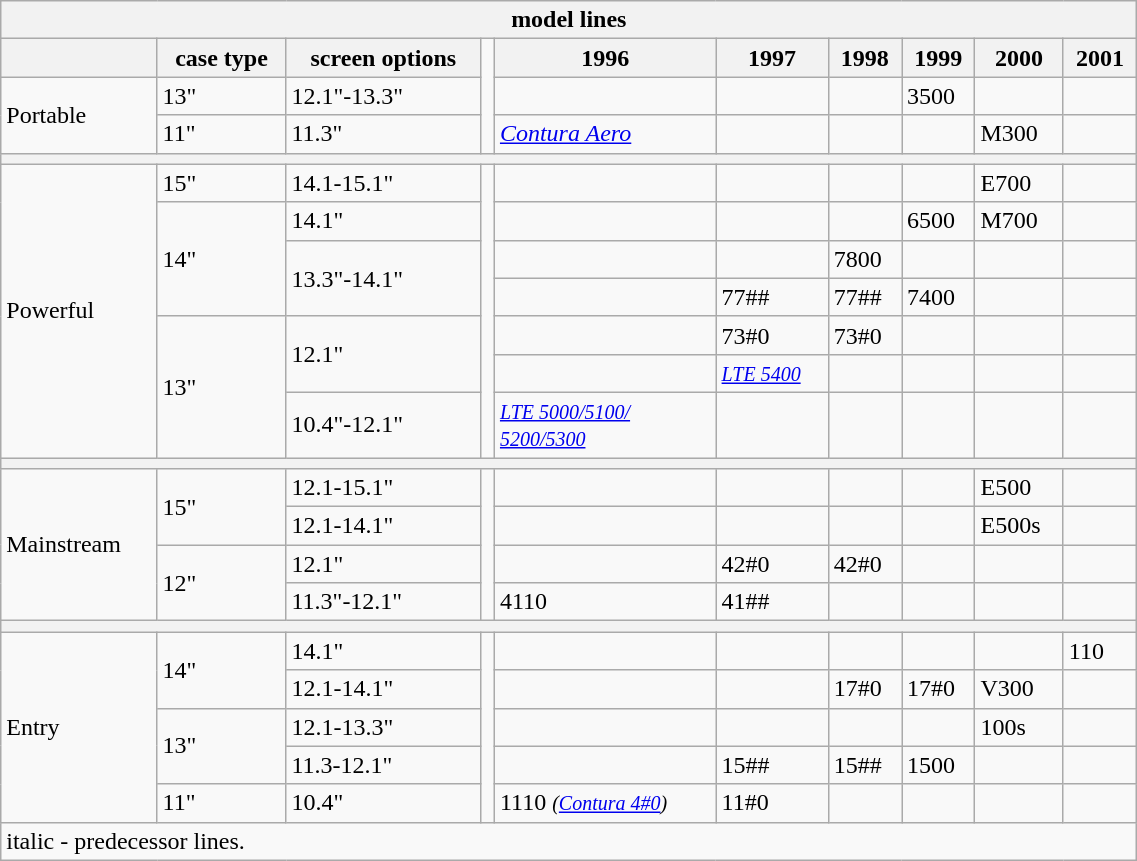<table class="wikitable collapsible collapsed" style="min-width: 60%;">
<tr>
<th colspan="10">model lines</th>
</tr>
<tr>
<th></th>
<th>case type</th>
<th>screen options</th>
<td rowspan="3"></td>
<th>1996</th>
<th>1997</th>
<th>1998</th>
<th>1999</th>
<th>2000</th>
<th>2001</th>
</tr>
<tr>
<td rowspan="2">Portable</td>
<td>13"</td>
<td>12.1"-13.3"</td>
<td></td>
<td></td>
<td></td>
<td>3500</td>
<td></td>
<td></td>
</tr>
<tr>
<td>11"</td>
<td>11.3"</td>
<td><a href='#'><em>Contura Aero</em></a></td>
<td></td>
<td></td>
<td></td>
<td>M300</td>
<td></td>
</tr>
<tr>
<th colspan="10"></th>
</tr>
<tr>
<td rowspan="7">Powerful</td>
<td>15"</td>
<td>14.1-15.1"</td>
<td rowspan="7"></td>
<td></td>
<td></td>
<td></td>
<td></td>
<td>E700</td>
<td></td>
</tr>
<tr>
<td rowspan="3">14"</td>
<td>14.1"</td>
<td></td>
<td></td>
<td></td>
<td>6500</td>
<td>M700</td>
<td></td>
</tr>
<tr>
<td rowspan="2">13.3"-14.1"</td>
<td></td>
<td></td>
<td>7800</td>
<td></td>
<td></td>
<td></td>
</tr>
<tr>
<td></td>
<td>77##</td>
<td>77##</td>
<td>7400</td>
<td></td>
<td></td>
</tr>
<tr>
<td rowspan="3">13"</td>
<td rowspan="2">12.1"</td>
<td></td>
<td>73#0</td>
<td>73#0</td>
<td></td>
<td></td>
<td></td>
</tr>
<tr>
<td></td>
<td><a href='#'><em><small>LTE 5400</small></em></a></td>
<td></td>
<td></td>
<td></td>
<td></td>
</tr>
<tr>
<td>10.4"-12.1"</td>
<td><a href='#'><em><small>LTE 5000/5100/</small></em></a><br><a href='#'><em><small>5200/5300</small></em></a></td>
<td></td>
<td></td>
<td></td>
<td></td>
<td></td>
</tr>
<tr>
<th colspan="10"></th>
</tr>
<tr>
<td rowspan="4">Mainstream</td>
<td rowspan="2">15"</td>
<td>12.1-15.1"</td>
<td rowspan="4"></td>
<td></td>
<td></td>
<td></td>
<td></td>
<td>E500</td>
<td></td>
</tr>
<tr>
<td>12.1-14.1"</td>
<td></td>
<td></td>
<td></td>
<td></td>
<td>E500s</td>
<td></td>
</tr>
<tr>
<td rowspan="2">12"</td>
<td>12.1"</td>
<td></td>
<td>42#0</td>
<td>42#0</td>
<td></td>
<td></td>
</tr>
<tr>
<td>11.3"-12.1"</td>
<td>4110</td>
<td>41##</td>
<td></td>
<td></td>
<td></td>
<td></td>
</tr>
<tr>
<th colspan="10"></th>
</tr>
<tr>
<td rowspan="5">Entry</td>
<td rowspan="2">14"</td>
<td>14.1"</td>
<td rowspan="5"></td>
<td></td>
<td></td>
<td></td>
<td></td>
<td></td>
<td>110</td>
</tr>
<tr>
<td>12.1-14.1"</td>
<td></td>
<td></td>
<td>17#0</td>
<td>17#0</td>
<td>V300</td>
<td></td>
</tr>
<tr>
<td rowspan="2">13"</td>
<td>12.1-13.3"</td>
<td></td>
<td></td>
<td></td>
<td></td>
<td>100s</td>
<td></td>
</tr>
<tr>
<td>11.3-12.1"</td>
<td></td>
<td>15##</td>
<td>15##</td>
<td>1500</td>
<td></td>
<td></td>
</tr>
<tr>
<td>11"</td>
<td>10.4"</td>
<td>1110 <em><small>(<a href='#'>Contura 4#0</a>)</small></em></td>
<td>11#0</td>
<td></td>
<td></td>
<td></td>
<td></td>
</tr>
<tr>
<td colspan="10">italic - predecessor lines.</td>
</tr>
</table>
